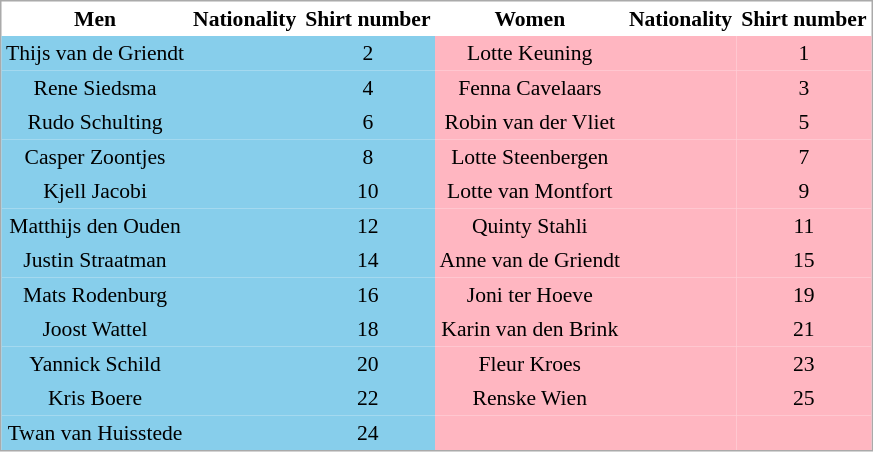<table cellspacing="0" cellpadding="3" style="background-color: #f9y9f9; font-size: 90%; text-align: center; border:1px solid #aaa;">
<tr>
<th>Men</th>
<th>Nationality</th>
<th>Shirt number</th>
<th>Women</th>
<th>Nationality</th>
<th>Shirt number</th>
</tr>
<tr>
<td bgcolor=#87CEEB>Thijs van de Griendt</td>
<td bgcolor=#87CEEB></td>
<td bgcolor=#87CEEB>2</td>
<td bgcolor=#FFB6C1>Lotte Keuning</td>
<td bgcolor=#FFB6C1></td>
<td bgcolor=#FFB6C1>1</td>
</tr>
<tr>
<td bgcolor=#87CEEB>Rene Siedsma</td>
<td bgcolor=#87CEEB></td>
<td bgcolor=#87CEEB>4</td>
<td bgcolor=#FFB6C1>Fenna Cavelaars</td>
<td bgcolor=#FFB6C1></td>
<td bgcolor=#FFB6C1>3</td>
</tr>
<tr>
<td bgcolor=#87CEEB>Rudo Schulting</td>
<td bgcolor=#87CEEB></td>
<td bgcolor=#87CEEB>6</td>
<td bgcolor=#FFB6C1>Robin van der Vliet</td>
<td bgcolor=#FFB6C1></td>
<td bgcolor=#FFB6C1>5</td>
</tr>
<tr>
<td bgcolor=#87CEEB>Casper Zoontjes</td>
<td bgcolor=#87CEEB></td>
<td bgcolor=#87CEEB>8</td>
<td bgcolor=#FFB6C1>Lotte Steenbergen</td>
<td bgcolor=#FFB6C1></td>
<td bgcolor=#FFB6C1>7</td>
</tr>
<tr>
<td bgcolor=#87CEEB>Kjell Jacobi</td>
<td bgcolor=#87CEEB></td>
<td bgcolor=#87CEEB>10</td>
<td bgcolor=#FFB6C1>Lotte van Montfort</td>
<td bgcolor=#FFB6C1></td>
<td bgcolor=#FFB6C1>9</td>
</tr>
<tr>
<td bgcolor=#87CEEB>Matthijs den Ouden</td>
<td bgcolor=#87CEEB></td>
<td bgcolor=#87CEEB>12</td>
<td bgcolor=#FFB6C1>Quinty Stahli</td>
<td bgcolor=#FFB6C1></td>
<td bgcolor=#FFB6C1>11</td>
</tr>
<tr>
<td bgcolor=#87CEEB>Justin Straatman</td>
<td bgcolor=#87CEEB></td>
<td bgcolor=#87CEEB>14</td>
<td bgcolor=#FFB6C1>Anne van de Griendt</td>
<td bgcolor=#FFB6C1></td>
<td bgcolor=#FFB6C1>15</td>
</tr>
<tr>
<td bgcolor=#87CEEB>Mats Rodenburg</td>
<td bgcolor=#87CEEB></td>
<td bgcolor=#87CEEB>16</td>
<td bgcolor=#FFB6C1>Joni ter Hoeve</td>
<td bgcolor=#FFB6C1></td>
<td bgcolor=#FFB6C1>19</td>
</tr>
<tr>
<td bgcolor=#87CEEB>Joost Wattel</td>
<td bgcolor=#87CEEB></td>
<td bgcolor=#87CEEB>18</td>
<td bgcolor=#FFB6C1>Karin van den Brink</td>
<td bgcolor=#FFB6C1></td>
<td bgcolor=#FFB6C1>21</td>
</tr>
<tr>
<td bgcolor=#87CEEB>Yannick Schild</td>
<td bgcolor=#87CEEB></td>
<td bgcolor=#87CEEB>20</td>
<td bgcolor=#FFB6C1>Fleur Kroes</td>
<td bgcolor=#FFB6C1></td>
<td bgcolor=#FFB6C1>23</td>
</tr>
<tr>
<td bgcolor=#87CEEB>Kris Boere</td>
<td bgcolor=#87CEEB></td>
<td bgcolor=#87CEEB>22</td>
<td bgcolor=#FFB6C1>Renske Wien</td>
<td bgcolor=#FFB6C1></td>
<td bgcolor=#FFB6C1>25</td>
</tr>
<tr>
<td bgcolor=#87CEEB>Twan van Huisstede</td>
<td bgcolor=#87CEEB></td>
<td bgcolor=#87CEEB>24</td>
<td bgcolor=#FFB6C1></td>
<td bgcolor=#FFB6C1></td>
<td bgcolor=#FFB6C1></td>
</tr>
</table>
